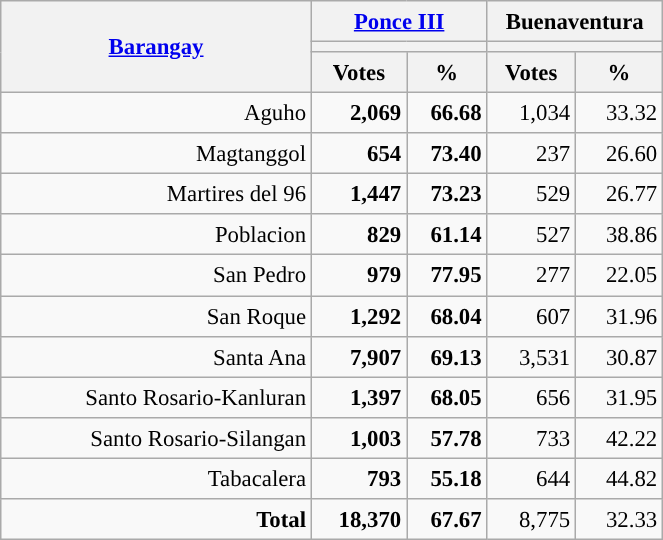<table class="wikitable collapsible collapsed" style="text-align:right; font-size:95%; line-height:20px;">
<tr>
<th rowspan="3" width="200"><a href='#'>Barangay</a></th>
<th colspan="2" width="110"><a href='#'>Ponce III</a></th>
<th colspan="2" width="110">Buenaventura</th>
</tr>
<tr>
<th colspan="2" style="background:"></th>
<th colspan="2" style="background:"></th>
</tr>
<tr>
<th>Votes</th>
<th>%</th>
<th>Votes</th>
<th>%</th>
</tr>
<tr>
<td>Aguho</td>
<td style="background:#"><strong>2,069</strong></td>
<td style="background:#"><strong>66.68</strong></td>
<td>1,034</td>
<td>33.32</td>
</tr>
<tr>
<td>Magtanggol</td>
<td style="background:#"><strong>654</strong></td>
<td style="background:#"><strong>73.40</strong></td>
<td>237</td>
<td>26.60</td>
</tr>
<tr>
<td>Martires del 96</td>
<td style="background:#"><strong>1,447</strong></td>
<td style="background:#"><strong>73.23</strong></td>
<td>529</td>
<td>26.77</td>
</tr>
<tr>
<td>Poblacion</td>
<td style="background:#"><strong>829</strong></td>
<td style="background:#"><strong>61.14</strong></td>
<td>527</td>
<td>38.86</td>
</tr>
<tr>
<td>San Pedro</td>
<td style="background:#"><strong>979</strong></td>
<td style="background:#"><strong>77.95</strong></td>
<td>277</td>
<td>22.05</td>
</tr>
<tr>
<td>San Roque</td>
<td style="background:#"><strong>1,292</strong></td>
<td style="background:#"><strong>68.04</strong></td>
<td>607</td>
<td>31.96</td>
</tr>
<tr>
<td>Santa Ana</td>
<td style="background:#"><strong>7,907</strong></td>
<td style="background:#"><strong>69.13</strong></td>
<td>3,531</td>
<td>30.87</td>
</tr>
<tr>
<td>Santo Rosario-Kanluran</td>
<td style="background:#"><strong>1,397</strong></td>
<td style="background:#"><strong>68.05</strong></td>
<td>656</td>
<td>31.95</td>
</tr>
<tr>
<td>Santo Rosario-Silangan</td>
<td style="background:#"><strong>1,003</strong></td>
<td style="background:#"><strong>57.78</strong></td>
<td>733</td>
<td>42.22</td>
</tr>
<tr>
<td>Tabacalera</td>
<td style="background:#"><strong>793</strong></td>
<td style="background:#"><strong>55.18</strong></td>
<td>644</td>
<td>44.82</td>
</tr>
<tr>
<td><strong>Total</strong></td>
<td style="background:#"><strong>18,370</strong></td>
<td style="background:#"><strong>67.67</strong></td>
<td>8,775</td>
<td>32.33</td>
</tr>
</table>
